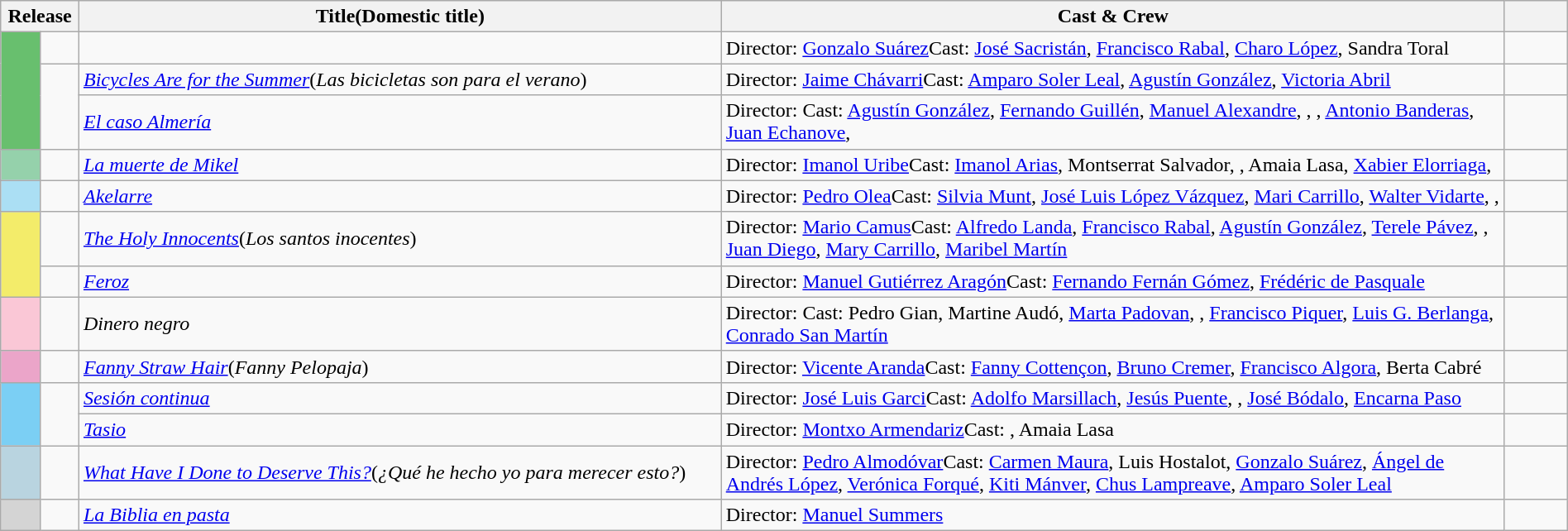<table class="wikitable sortable" style="width:100%;">
<tr>
<th colspan="2" style="width:5%;">Release</th>
<th>Title(Domestic title)</th>
<th style="width:50%;">Cast & Crew</th>
<th style="width:4%;"></th>
</tr>
<tr>
<td rowspan = "3" bgcolor = #68bf6e></td>
<td></td>
<td><em></em></td>
<td>Director: <a href='#'>Gonzalo Suárez</a>Cast: <a href='#'>José Sacristán</a>, <a href='#'>Francisco Rabal</a>, <a href='#'>Charo López</a>, Sandra Toral</td>
<td></td>
</tr>
<tr>
<td rowspan = "2"></td>
<td><em><a href='#'>Bicycles Are for the Summer</a></em>(<em>Las bicicletas son para el verano</em>)</td>
<td>Director: <a href='#'>Jaime Chávarri</a>Cast:  <a href='#'>Amparo Soler Leal</a>, <a href='#'>Agustín González</a>, <a href='#'>Victoria Abril</a></td>
<td></td>
</tr>
<tr>
<td><em><a href='#'>El caso Almería</a></em></td>
<td>Director: Cast: <a href='#'>Agustín González</a>, <a href='#'>Fernando Guillén</a>, <a href='#'>Manuel Alexandre</a>, , , <a href='#'>Antonio Banderas</a>, <a href='#'>Juan Echanove</a>, </td>
<td></td>
</tr>
<tr>
<td rowspan = "1" bgcolor = "#95d1ab"></td>
<td></td>
<td><em><a href='#'>La muerte de Mikel</a></em></td>
<td>Director: <a href='#'>Imanol Uribe</a>Cast: <a href='#'>Imanol Arias</a>, Montserrat Salvador, , Amaia Lasa, <a href='#'>Xabier Elorriaga</a>, </td>
<td></td>
</tr>
<tr>
<td rowspan = "1" bgcolor = "#abdff4"></td>
<td></td>
<td><em><a href='#'>Akelarre</a></em></td>
<td>Director: <a href='#'>Pedro Olea</a>Cast: <a href='#'>Silvia Munt</a>, <a href='#'>José Luis López Vázquez</a>, <a href='#'>Mari Carrillo</a>, <a href='#'>Walter Vidarte</a>, , </td>
<td></td>
</tr>
<tr>
<td rowspan = "2" bgcolor = "f3ec6a"></td>
<td></td>
<td><em><a href='#'>The Holy Innocents</a></em>(<em>Los santos inocentes</em>)</td>
<td>Director: <a href='#'>Mario Camus</a>Cast: <a href='#'>Alfredo Landa</a>, <a href='#'>Francisco Rabal</a>, <a href='#'>Agustín González</a>, <a href='#'>Terele Pávez</a>, , <a href='#'>Juan Diego</a>, <a href='#'>Mary Carrillo</a>, <a href='#'>Maribel Martín</a></td>
<td></td>
</tr>
<tr>
<td></td>
<td><em><a href='#'>Feroz</a></em></td>
<td>Director: <a href='#'>Manuel Gutiérrez Aragón</a>Cast: <a href='#'>Fernando Fernán Gómez</a>, <a href='#'>Frédéric de Pasquale</a></td>
<td></td>
</tr>
<tr>
<td rowspan = "1" bgcolor = "#fac7d6"></td>
<td></td>
<td><em>Dinero negro</em></td>
<td>Director: Cast: Pedro Gian, Martine Audó, <a href='#'>Marta Padovan</a>, , <a href='#'>Francisco Piquer</a>, <a href='#'>Luis G. Berlanga</a>, <a href='#'>Conrado San Martín</a></td>
<td></td>
</tr>
<tr>
<td rowspan = "1" bgcolor = "#eba5c9"></td>
<td></td>
<td><em><a href='#'>Fanny Straw Hair</a></em>(<em>Fanny Pelopaja</em>)</td>
<td>Director: <a href='#'>Vicente Aranda</a>Cast: <a href='#'>Fanny Cottençon</a>, <a href='#'>Bruno Cremer</a>, <a href='#'>Francisco Algora</a>, Berta Cabré</td>
<td></td>
</tr>
<tr>
<td rowspan = "2" bgcolor = "#7bcff4"></td>
<td rowspan = "2"></td>
<td><em><a href='#'>Sesión continua</a></em></td>
<td>Director: <a href='#'>José Luis Garci</a>Cast: <a href='#'>Adolfo Marsillach</a>, <a href='#'>Jesús Puente</a>, , <a href='#'>José Bódalo</a>, <a href='#'>Encarna Paso</a></td>
<td></td>
</tr>
<tr>
<td><em><a href='#'>Tasio</a></em></td>
<td>Director: <a href='#'>Montxo Armendariz</a>Cast: , Amaia Lasa</td>
<td></td>
</tr>
<tr>
<td rowspan = "1" bgcolor = "#b9d4e"></td>
<td></td>
<td><em><a href='#'>What Have I Done to Deserve This?</a></em>(<em>¿Qué he hecho yo para merecer esto?</em>)</td>
<td>Director: <a href='#'>Pedro Almodóvar</a>Cast: <a href='#'>Carmen Maura</a>, Luis Hostalot, <a href='#'>Gonzalo Suárez</a>, <a href='#'>Ángel de Andrés López</a>, <a href='#'>Verónica Forqué</a>, <a href='#'>Kiti Mánver</a>, <a href='#'>Chus Lampreave</a>, <a href='#'>Amparo Soler Leal</a></td>
<td></td>
</tr>
<tr>
<td rowspan = "1" bgcolor = "#d4d4d4"></td>
<td></td>
<td><em><a href='#'>La Biblia en pasta</a></em></td>
<td>Director: <a href='#'>Manuel Summers</a></td>
<td></td>
</tr>
</table>
